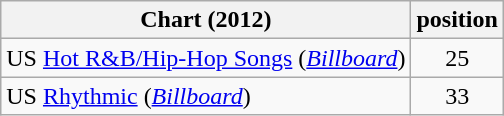<table class="wikitable sortable plainrowheaders">
<tr>
<th>Chart (2012)</th>
<th>position</th>
</tr>
<tr>
<td>US <a href='#'>Hot R&B/Hip-Hop Songs</a> (<em><a href='#'>Billboard</a></em>)</td>
<td style="text-align:center;">25</td>
</tr>
<tr>
<td>US <a href='#'>Rhythmic</a> (<em><a href='#'>Billboard</a></em>)</td>
<td style="text-align:center;">33</td>
</tr>
</table>
